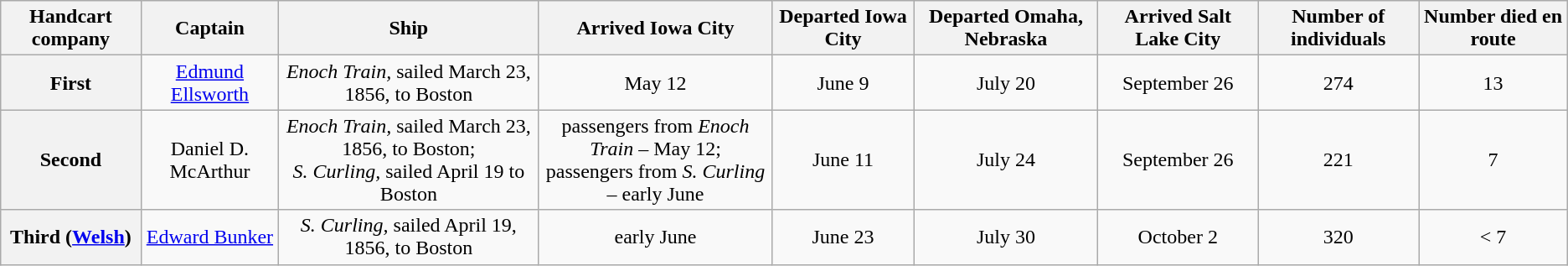<table class="wikitable" style="text-align:center">
<tr>
<th>Handcart company</th>
<th>Captain</th>
<th>Ship</th>
<th>Arrived Iowa City</th>
<th>Departed Iowa City</th>
<th>Departed Omaha, Nebraska</th>
<th>Arrived Salt Lake City</th>
<th>Number of individuals</th>
<th>Number died en route</th>
</tr>
<tr>
<th>First</th>
<td><a href='#'>Edmund Ellsworth</a></td>
<td><em>Enoch Train,</em> sailed March 23, 1856, to Boston</td>
<td>May 12</td>
<td>June 9</td>
<td>July 20</td>
<td>September 26</td>
<td>274</td>
<td>13</td>
</tr>
<tr>
<th>Second</th>
<td>Daniel D. McArthur</td>
<td><em>Enoch Train,</em> sailed March 23, 1856, to Boston;<br><em>S. Curling,</em> sailed April 19 to Boston</td>
<td>passengers from <em>Enoch Train</em> – May 12;<br>passengers from <em>S. Curling</em> – early June</td>
<td>June 11</td>
<td>July 24</td>
<td>September 26</td>
<td>221</td>
<td>7</td>
</tr>
<tr>
<th>Third (<a href='#'>Welsh</a>)</th>
<td><a href='#'>Edward Bunker</a></td>
<td><em>S. Curling,</em> sailed April 19, 1856, to Boston</td>
<td>early June</td>
<td>June 23</td>
<td>July 30</td>
<td>October 2</td>
<td>320</td>
<td>< 7</td>
</tr>
</table>
